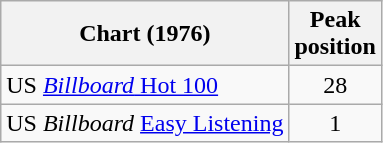<table class="wikitable sortable">
<tr>
<th>Chart (1976)</th>
<th>Peak<br>position</th>
</tr>
<tr>
<td>US <a href='#'><em>Billboard</em> Hot 100</a></td>
<td align="center">28</td>
</tr>
<tr>
<td>US <em>Billboard</em> <a href='#'>Easy Listening</a></td>
<td align="center">1</td>
</tr>
</table>
